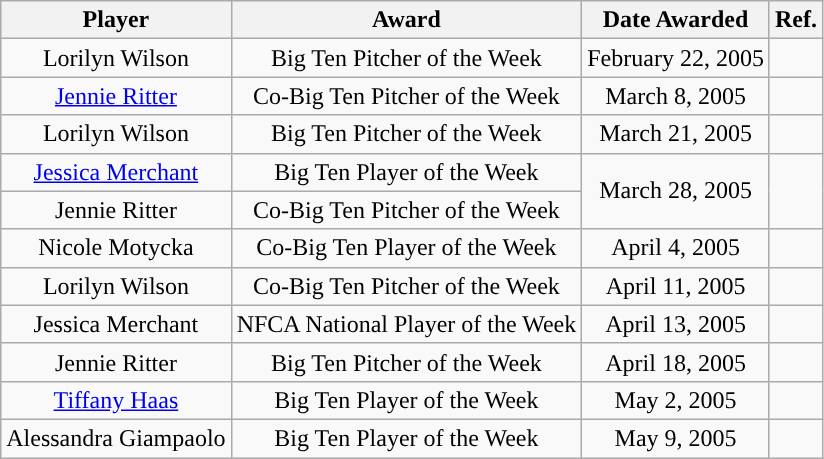<table class="wikitable sortable sortable" style="text-align: center">
<tr align=center>
<th>Player</th>
<th>Award</th>
<th>Date Awarded</th>
<th>Ref.</th>
</tr>
<tr>
<td>Lorilyn Wilson</td>
<td>Big Ten Pitcher of the Week</td>
<td>February 22, 2005</td>
<td></td>
</tr>
<tr>
<td><a href='#'>Jennie Ritter</a></td>
<td>Co-Big Ten Pitcher of the Week</td>
<td>March 8, 2005</td>
<td></td>
</tr>
<tr>
<td>Lorilyn Wilson</td>
<td>Big Ten Pitcher of the Week</td>
<td>March 21, 2005</td>
<td></td>
</tr>
<tr>
<td><a href='#'>Jessica Merchant</a></td>
<td>Big Ten Player of the Week</td>
<td rowspan="2">March 28, 2005</td>
<td rowspan="2"></td>
</tr>
<tr>
<td>Jennie Ritter</td>
<td>Co-Big Ten Pitcher of the Week</td>
</tr>
<tr>
<td>Nicole Motycka</td>
<td>Co-Big Ten Player of the Week</td>
<td>April 4, 2005</td>
<td></td>
</tr>
<tr>
<td>Lorilyn Wilson</td>
<td>Co-Big Ten Pitcher of the Week</td>
<td>April 11, 2005</td>
<td></td>
</tr>
<tr>
<td>Jessica Merchant</td>
<td>NFCA National Player of the Week</td>
<td>April 13, 2005</td>
<td></td>
</tr>
<tr>
<td>Jennie Ritter</td>
<td>Big Ten Pitcher of the Week</td>
<td>April 18, 2005</td>
<td></td>
</tr>
<tr>
<td><a href='#'>Tiffany Haas</a></td>
<td>Big Ten Player of the Week</td>
<td>May 2, 2005</td>
<td></td>
</tr>
<tr>
<td>Alessandra Giampaolo</td>
<td>Big Ten Player of the Week</td>
<td>May 9, 2005</td>
<td></td>
</tr>
</table>
